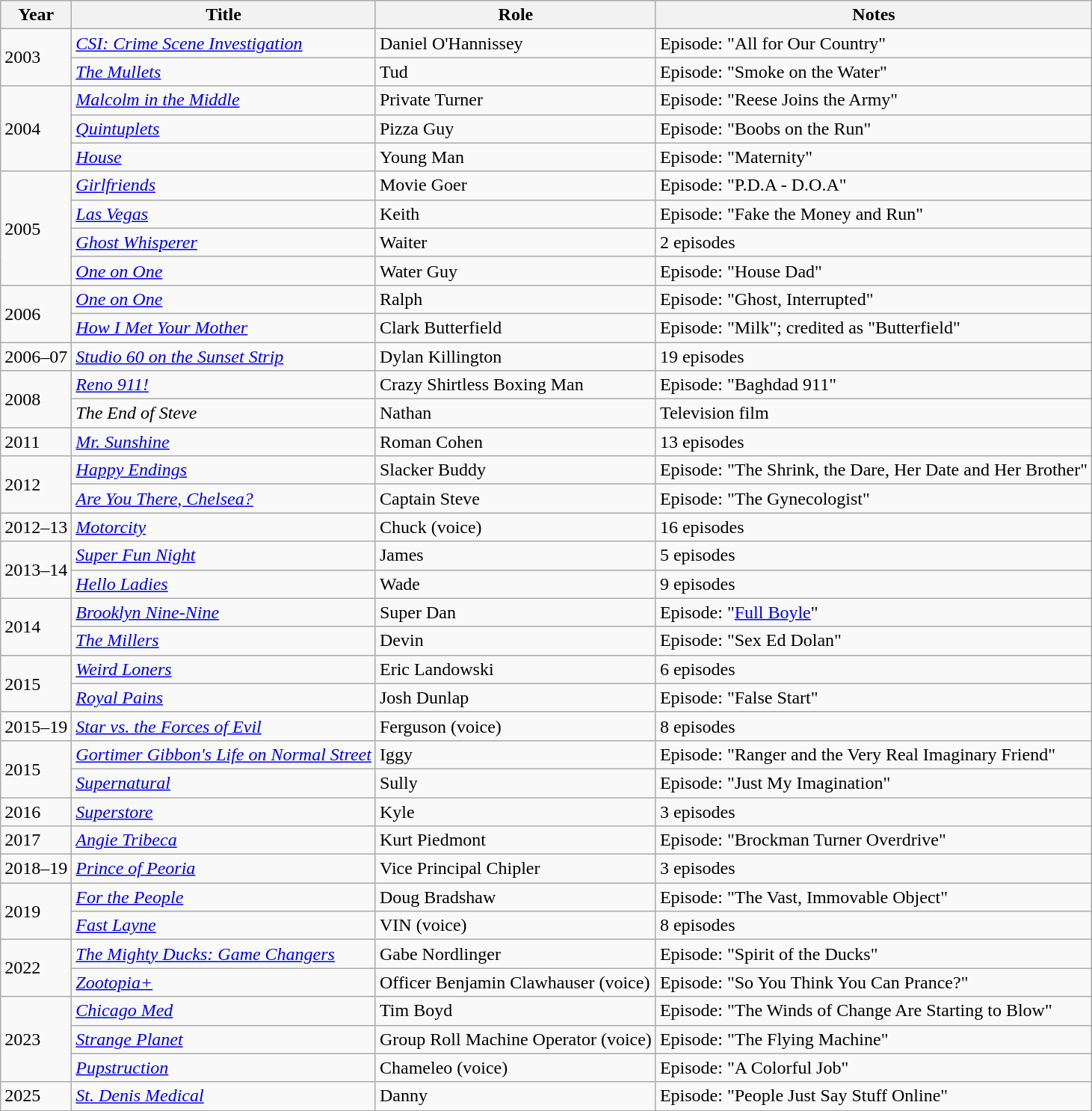<table class="wikitable sortable">
<tr>
<th>Year</th>
<th>Title</th>
<th>Role</th>
<th class="unsortable">Notes</th>
</tr>
<tr>
<td rowspan="2">2003</td>
<td><em><a href='#'>CSI: Crime Scene Investigation</a></em></td>
<td>Daniel O'Hannissey</td>
<td>Episode: "All for Our Country"</td>
</tr>
<tr>
<td><em><a href='#'>The Mullets</a></em></td>
<td>Tud</td>
<td>Episode: "Smoke on the Water"</td>
</tr>
<tr>
<td rowspan="3">2004</td>
<td><em><a href='#'>Malcolm in the Middle</a></em></td>
<td>Private Turner</td>
<td>Episode: "Reese Joins the Army"</td>
</tr>
<tr>
<td><em><a href='#'>Quintuplets</a></em></td>
<td>Pizza Guy</td>
<td>Episode: "Boobs on the Run"</td>
</tr>
<tr>
<td><em><a href='#'>House</a></em></td>
<td>Young Man</td>
<td>Episode: "Maternity"</td>
</tr>
<tr>
<td rowspan="4">2005</td>
<td><em><a href='#'>Girlfriends</a></em></td>
<td>Movie Goer</td>
<td>Episode: "P.D.A - D.O.A"</td>
</tr>
<tr>
<td><em><a href='#'>Las Vegas</a></em></td>
<td>Keith</td>
<td>Episode: "Fake the Money and Run"</td>
</tr>
<tr>
<td><em><a href='#'>Ghost Whisperer</a></em></td>
<td>Waiter</td>
<td>2 episodes</td>
</tr>
<tr>
<td><em><a href='#'>One on One</a></em></td>
<td>Water Guy</td>
<td>Episode: "House Dad"</td>
</tr>
<tr>
<td rowspan="2">2006</td>
<td><em><a href='#'>One on One</a></em></td>
<td>Ralph</td>
<td>Episode: "Ghost, Interrupted"</td>
</tr>
<tr>
<td><em><a href='#'>How I Met Your Mother</a></em></td>
<td>Clark Butterfield</td>
<td>Episode: "Milk"; credited as "Butterfield"</td>
</tr>
<tr>
<td>2006–07</td>
<td><em><a href='#'>Studio 60 on the Sunset Strip</a></em></td>
<td>Dylan Killington</td>
<td>19 episodes</td>
</tr>
<tr>
<td rowspan="2">2008</td>
<td><em><a href='#'>Reno 911!</a></em></td>
<td>Crazy Shirtless Boxing Man</td>
<td>Episode: "Baghdad 911"</td>
</tr>
<tr>
<td><em>The End of Steve</em></td>
<td>Nathan</td>
<td>Television film</td>
</tr>
<tr>
<td>2011</td>
<td><em><a href='#'>Mr. Sunshine</a></em></td>
<td>Roman Cohen</td>
<td>13 episodes</td>
</tr>
<tr>
<td rowspan="2">2012</td>
<td><em><a href='#'>Happy Endings</a></em></td>
<td>Slacker Buddy</td>
<td>Episode: "The Shrink, the Dare, Her Date and Her Brother"</td>
</tr>
<tr>
<td><em><a href='#'>Are You There, Chelsea?</a></em></td>
<td>Captain Steve</td>
<td>Episode: "The Gynecologist"</td>
</tr>
<tr>
<td>2012–13</td>
<td><em><a href='#'>Motorcity</a></em></td>
<td>Chuck (voice)</td>
<td>16 episodes</td>
</tr>
<tr>
<td rowspan="2">2013–14</td>
<td><em><a href='#'>Super Fun Night</a></em></td>
<td>James</td>
<td>5 episodes</td>
</tr>
<tr>
<td><em><a href='#'>Hello Ladies</a></em></td>
<td>Wade</td>
<td>9 episodes</td>
</tr>
<tr>
<td rowspan="2">2014</td>
<td><em><a href='#'>Brooklyn Nine-Nine</a></em></td>
<td>Super Dan</td>
<td>Episode: "<a href='#'>Full Boyle</a>"</td>
</tr>
<tr>
<td><em><a href='#'>The Millers</a></em></td>
<td>Devin</td>
<td>Episode: "Sex Ed Dolan"</td>
</tr>
<tr>
<td rowspan="2">2015</td>
<td><em><a href='#'>Weird Loners</a></em></td>
<td>Eric Landowski</td>
<td>6 episodes</td>
</tr>
<tr>
<td><em><a href='#'>Royal Pains</a></em></td>
<td>Josh Dunlap</td>
<td>Episode: "False Start"</td>
</tr>
<tr>
<td>2015–19</td>
<td><em><a href='#'>Star vs. the Forces of Evil</a></em></td>
<td>Ferguson (voice)</td>
<td>8 episodes</td>
</tr>
<tr>
<td rowspan="2">2015</td>
<td><em><a href='#'>Gortimer Gibbon's Life on Normal Street</a></em></td>
<td>Iggy</td>
<td>Episode: "Ranger and the Very Real Imaginary Friend"</td>
</tr>
<tr>
<td><em><a href='#'>Supernatural</a></em></td>
<td>Sully</td>
<td>Episode: "Just My Imagination"</td>
</tr>
<tr>
<td>2016</td>
<td><em><a href='#'>Superstore</a></em></td>
<td>Kyle</td>
<td>3 episodes</td>
</tr>
<tr>
<td>2017</td>
<td><em><a href='#'>Angie Tribeca</a></em></td>
<td>Kurt Piedmont</td>
<td>Episode: "Brockman Turner Overdrive"</td>
</tr>
<tr>
<td>2018–19</td>
<td><em><a href='#'>Prince of Peoria</a></em></td>
<td>Vice Principal Chipler</td>
<td>3 episodes</td>
</tr>
<tr>
<td rowspan="2">2019</td>
<td><em><a href='#'>For the People</a></em></td>
<td>Doug Bradshaw</td>
<td>Episode: "The Vast, Immovable Object"</td>
</tr>
<tr>
<td><em><a href='#'>Fast Layne</a></em></td>
<td>VIN (voice)</td>
<td>8 episodes</td>
</tr>
<tr>
<td rowspan="2">2022</td>
<td><em><a href='#'>The Mighty Ducks: Game Changers</a></em></td>
<td>Gabe Nordlinger</td>
<td>Episode: "Spirit of the Ducks"</td>
</tr>
<tr>
<td><em><a href='#'>Zootopia+</a></em></td>
<td>Officer Benjamin Clawhauser (voice)</td>
<td>Episode: "So You Think You Can Prance?"</td>
</tr>
<tr>
<td rowspan="3">2023</td>
<td><em><a href='#'>Chicago Med</a></em></td>
<td>Tim Boyd</td>
<td>Episode: "The Winds of Change Are Starting to Blow"</td>
</tr>
<tr>
<td><em><a href='#'>Strange Planet</a></em></td>
<td>Group Roll Machine Operator (voice)</td>
<td>Episode: "The Flying Machine"</td>
</tr>
<tr>
<td><em><a href='#'>Pupstruction</a></em></td>
<td>Chameleo (voice)</td>
<td>Episode: "A Colorful Job"</td>
</tr>
<tr>
<td>2025</td>
<td><em><a href='#'>St. Denis Medical</a></em></td>
<td>Danny</td>
<td>Episode: "People Just Say Stuff Online"</td>
</tr>
<tr>
</tr>
</table>
